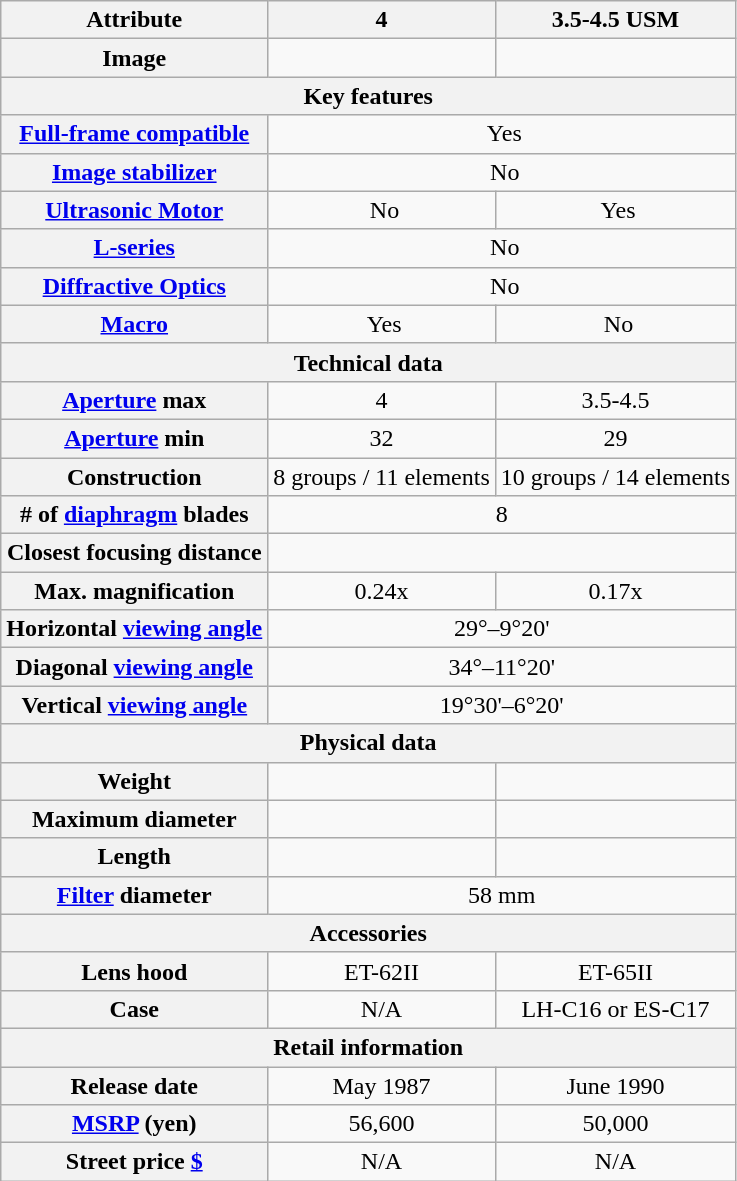<table class="wikitable" style="text-align:center">
<tr>
<th>Attribute</th>
<th>4</th>
<th>3.5-4.5 USM</th>
</tr>
<tr>
<th>Image</th>
<td></td>
<td></td>
</tr>
<tr>
<th colspan=3>Key features</th>
</tr>
<tr>
<th><a href='#'>Full-frame compatible</a></th>
<td colspan=2> Yes</td>
</tr>
<tr>
<th><a href='#'>Image stabilizer</a></th>
<td colspan=2> No</td>
</tr>
<tr>
<th><a href='#'>Ultrasonic Motor</a></th>
<td> No</td>
<td> Yes</td>
</tr>
<tr>
<th><a href='#'>L-series</a></th>
<td colspan=2> No</td>
</tr>
<tr>
<th><a href='#'>Diffractive Optics</a></th>
<td colspan=2> No</td>
</tr>
<tr>
<th><a href='#'>Macro</a></th>
<td> Yes</td>
<td> No</td>
</tr>
<tr>
<th colspan=3>Technical data</th>
</tr>
<tr>
<th><a href='#'>Aperture</a> max</th>
<td>4</td>
<td>3.5-4.5</td>
</tr>
<tr>
<th><a href='#'>Aperture</a> min</th>
<td>32</td>
<td>29</td>
</tr>
<tr>
<th>Construction</th>
<td>8 groups / 11 elements</td>
<td>10 groups / 14 elements</td>
</tr>
<tr>
<th># of <a href='#'>diaphragm</a> blades</th>
<td colspan=2>8</td>
</tr>
<tr>
<th>Closest focusing distance</th>
<td colspan=2></td>
</tr>
<tr>
<th>Max. magnification</th>
<td>0.24x</td>
<td>0.17x</td>
</tr>
<tr>
<th>Horizontal <a href='#'>viewing angle</a></th>
<td colspan=2>29°–9°20'</td>
</tr>
<tr>
<th>Diagonal <a href='#'>viewing angle</a></th>
<td colspan=2>34°–11°20'</td>
</tr>
<tr>
<th>Vertical <a href='#'>viewing angle</a></th>
<td colspan=2>19°30'–6°20'</td>
</tr>
<tr>
<th colspan=3>Physical data</th>
</tr>
<tr>
<th>Weight</th>
<td></td>
<td></td>
</tr>
<tr>
<th>Maximum diameter</th>
<td colspan=1></td>
<td colspan=1></td>
</tr>
<tr>
<th>Length</th>
<td colspan=1></td>
<td colspan=1></td>
</tr>
<tr>
<th><a href='#'>Filter</a> diameter</th>
<td colspan=2>58 mm</td>
</tr>
<tr>
<th colspan=3>Accessories</th>
</tr>
<tr>
<th>Lens hood</th>
<td>ET-62II</td>
<td>ET-65II</td>
</tr>
<tr>
<th>Case</th>
<td>N/A</td>
<td>LH-C16 or ES-C17</td>
</tr>
<tr>
<th colspan=3>Retail information</th>
</tr>
<tr>
<th>Release date</th>
<td>May 1987</td>
<td>June 1990</td>
</tr>
<tr>
<th><a href='#'>MSRP</a> (yen)</th>
<td>56,600</td>
<td>50,000</td>
</tr>
<tr>
<th>Street price <a href='#'>$</a></th>
<td>N/A</td>
<td>N/A</td>
</tr>
</table>
